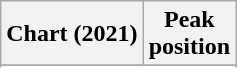<table class="wikitable sortable plainrowheaders" style="text-align:center">
<tr>
<th scope="col">Chart (2021)</th>
<th scope="col">Peak<br>position</th>
</tr>
<tr>
</tr>
<tr>
</tr>
<tr>
</tr>
</table>
